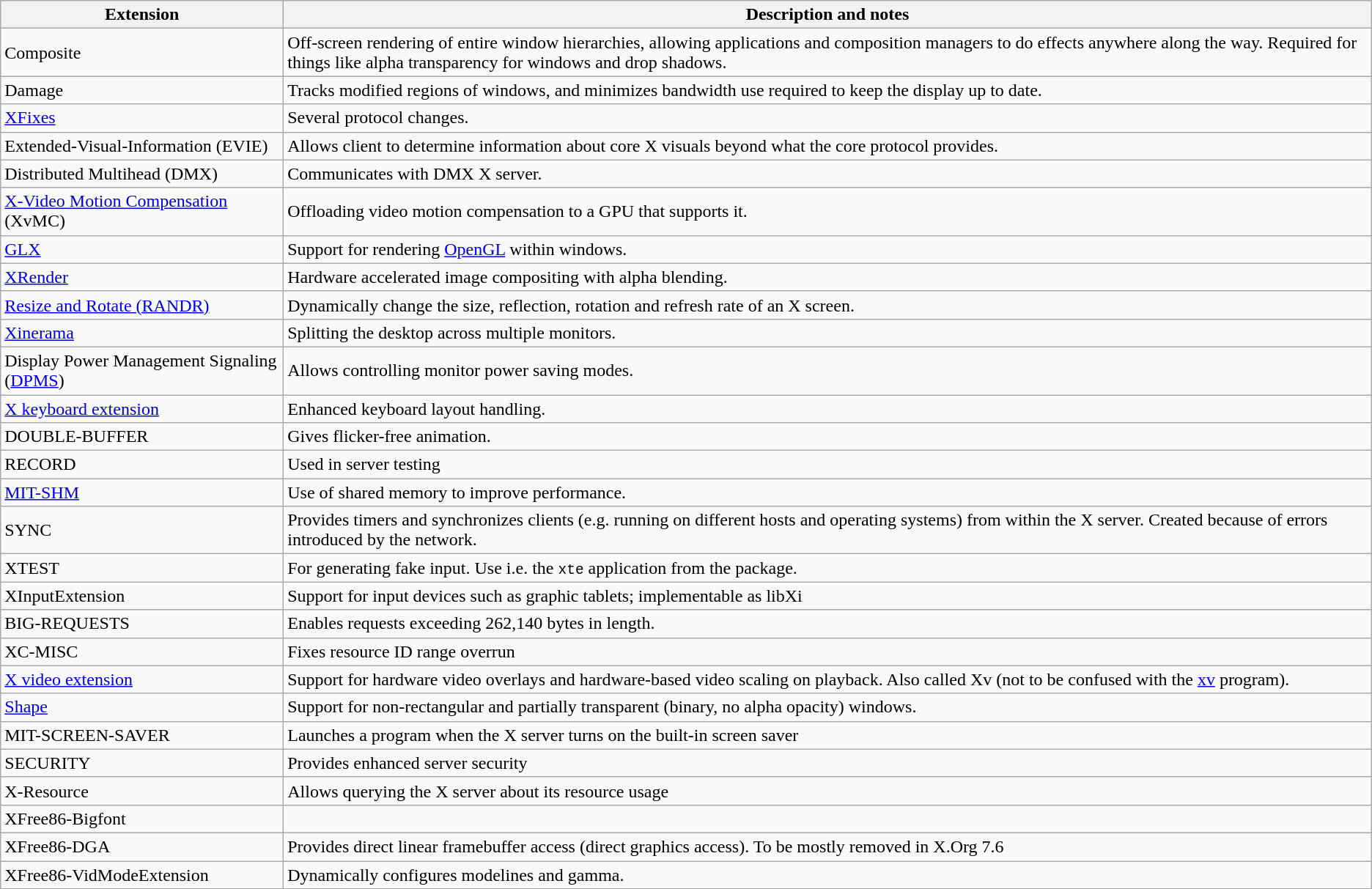<table class="wikitable">
<tr>
<th>Extension</th>
<th>Description and notes</th>
</tr>
<tr>
<td>Composite</td>
<td>Off-screen rendering of entire window hierarchies, allowing applications and composition managers to do effects anywhere along the way. Required for things like alpha transparency for windows and drop shadows.</td>
</tr>
<tr>
<td>Damage</td>
<td>Tracks modified regions of windows, and minimizes bandwidth use required to keep the display up to date.</td>
</tr>
<tr>
<td><a href='#'>XFixes</a></td>
<td>Several protocol changes.</td>
</tr>
<tr>
<td>Extended-Visual-Information (EVIE)</td>
<td>Allows client to determine information about core X visuals beyond what the core protocol provides.</td>
</tr>
<tr>
<td>Distributed Multihead (DMX)</td>
<td>Communicates with DMX X server.</td>
</tr>
<tr>
<td><a href='#'>X-Video Motion Compensation</a> (XvMC)</td>
<td>Offloading video motion compensation to a GPU that supports it.</td>
</tr>
<tr>
<td><a href='#'>GLX</a></td>
<td>Support for rendering <a href='#'>OpenGL</a> within windows.</td>
</tr>
<tr>
<td><a href='#'>XRender</a></td>
<td>Hardware accelerated image compositing with alpha blending.</td>
</tr>
<tr>
<td><a href='#'>Resize and Rotate (RANDR)</a></td>
<td>Dynamically change the size, reflection, rotation and refresh rate of an X screen.</td>
</tr>
<tr>
<td><a href='#'>Xinerama</a></td>
<td>Splitting the desktop across multiple monitors.</td>
</tr>
<tr>
<td>Display Power Management Signaling (<a href='#'>DPMS</a>)</td>
<td>Allows controlling monitor power saving modes.</td>
</tr>
<tr>
<td><a href='#'>X keyboard extension</a></td>
<td>Enhanced keyboard layout handling.</td>
</tr>
<tr>
<td>DOUBLE-BUFFER</td>
<td>Gives flicker-free animation.</td>
</tr>
<tr>
<td>RECORD</td>
<td>Used in server testing</td>
</tr>
<tr>
<td><a href='#'>MIT-SHM</a></td>
<td>Use of shared memory to improve performance.</td>
</tr>
<tr>
<td>SYNC</td>
<td>Provides timers and synchronizes clients (e.g. running on different hosts and operating systems) from within the X server. Created because of errors introduced by the network.</td>
</tr>
<tr>
<td>XTEST</td>
<td>For generating fake input. Use i.e. the <code>xte</code> application from the  package.</td>
</tr>
<tr>
<td>XInputExtension</td>
<td>Support for input devices such as graphic tablets; implementable as libXi</td>
</tr>
<tr>
<td>BIG-REQUESTS</td>
<td>Enables requests exceeding 262,140 bytes in length.</td>
</tr>
<tr>
<td>XC-MISC</td>
<td>Fixes resource ID range overrun</td>
</tr>
<tr>
<td><a href='#'>X video extension</a></td>
<td>Support for hardware video overlays and hardware-based video scaling on playback. Also called Xv (not to be confused with the <a href='#'>xv</a> program).</td>
</tr>
<tr>
<td><a href='#'>Shape</a></td>
<td>Support for non-rectangular and partially transparent (binary, no alpha opacity) windows.</td>
</tr>
<tr>
<td>MIT-SCREEN-SAVER</td>
<td>Launches a program when the X server turns on the built-in screen saver</td>
</tr>
<tr>
<td>SECURITY</td>
<td>Provides enhanced server security</td>
</tr>
<tr>
<td>X-Resource</td>
<td>Allows querying the X server about its resource usage</td>
</tr>
<tr>
<td>XFree86-Bigfont</td>
<td></td>
</tr>
<tr>
<td>XFree86-DGA</td>
<td>Provides direct linear framebuffer access (direct graphics access). To be mostly removed in X.Org 7.6</td>
</tr>
<tr>
<td>XFree86-VidModeExtension</td>
<td>Dynamically configures modelines and gamma.</td>
</tr>
</table>
